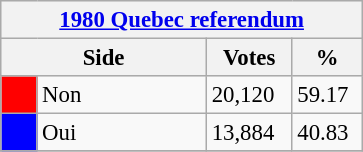<table class="wikitable" style="font-size: 95%; clear:both">
<tr style="background-color:#E9E9E9">
<th colspan=4><a href='#'>1980 Quebec referendum</a></th>
</tr>
<tr style="background-color:#E9E9E9">
<th colspan=2 style="width: 130px">Side</th>
<th style="width: 50px">Votes</th>
<th style="width: 40px">%</th>
</tr>
<tr>
<td bgcolor="red"></td>
<td>Non</td>
<td>20,120</td>
<td>59.17</td>
</tr>
<tr>
<td bgcolor="blue"></td>
<td>Oui</td>
<td>13,884</td>
<td>40.83</td>
</tr>
<tr>
</tr>
</table>
